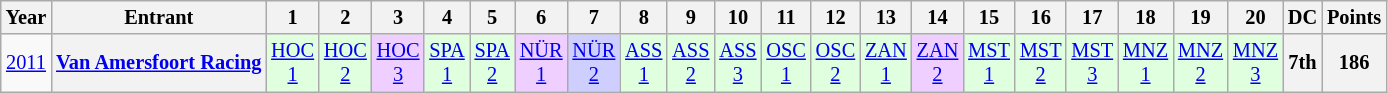<table class="wikitable" style="text-align:center; font-size:85%">
<tr>
<th>Year</th>
<th>Entrant</th>
<th>1</th>
<th>2</th>
<th>3</th>
<th>4</th>
<th>5</th>
<th>6</th>
<th>7</th>
<th>8</th>
<th>9</th>
<th>10</th>
<th>11</th>
<th>12</th>
<th>13</th>
<th>14</th>
<th>15</th>
<th>16</th>
<th>17</th>
<th>18</th>
<th>19</th>
<th>20</th>
<th>DC</th>
<th>Points</th>
</tr>
<tr>
<td><a href='#'>2011</a></td>
<th><a href='#'>Van Amersfoort Racing</a></th>
<td style="background:#dfffdf;"><a href='#'>HOC<br>1</a><br></td>
<td style="background:#dfffdf;"><a href='#'>HOC<br>2</a><br></td>
<td style="background:#efcfff;"><a href='#'>HOC<br>3</a><br></td>
<td style="background:#dfffdf;"><a href='#'>SPA<br>1</a><br></td>
<td style="background:#dfffdf;"><a href='#'>SPA<br>2</a><br></td>
<td style="background:#efcfff;"><a href='#'>NÜR<br>1</a><br></td>
<td style="background:#cfcfff;"><a href='#'>NÜR<br>2</a><br></td>
<td style="background:#dfffdf;"><a href='#'>ASS<br>1</a><br></td>
<td style="background:#dfffdf;"><a href='#'>ASS<br>2</a><br></td>
<td style="background:#dfffdf;"><a href='#'>ASS<br>3</a><br></td>
<td style="background:#dfffdf;"><a href='#'>OSC<br>1</a><br></td>
<td style="background:#dfffdf;"><a href='#'>OSC<br>2</a><br></td>
<td style="background:#dfffdf;"><a href='#'>ZAN<br>1</a><br></td>
<td style="background:#efcfff;"><a href='#'>ZAN<br>2</a><br></td>
<td style="background:#dfffdf;"><a href='#'>MST<br>1</a><br></td>
<td style="background:#dfffdf;"><a href='#'>MST<br>2</a><br></td>
<td style="background:#dfffdf;"><a href='#'>MST<br>3</a><br></td>
<td style="background:#dfffdf;"><a href='#'>MNZ<br>1</a><br></td>
<td style="background:#dfffdf;"><a href='#'>MNZ<br>2</a><br></td>
<td style="background:#dfffdf;"><a href='#'>MNZ<br>3</a><br></td>
<th>7th</th>
<th>186</th>
</tr>
</table>
